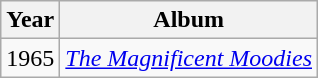<table class="wikitable">
<tr>
<th>Year</th>
<th>Album</th>
</tr>
<tr>
<td>1965</td>
<td><em><a href='#'>The Magnificent Moodies</a></em></td>
</tr>
</table>
